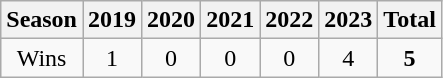<table class="wikitable">
<tr>
<th>Season</th>
<th>2019</th>
<th>2020</th>
<th>2021</th>
<th>2022</th>
<th>2023</th>
<th><strong>Total</strong></th>
</tr>
<tr align=center>
<td>Wins</td>
<td>1</td>
<td>0</td>
<td>0</td>
<td>0</td>
<td>4</td>
<td><strong>5</strong></td>
</tr>
</table>
